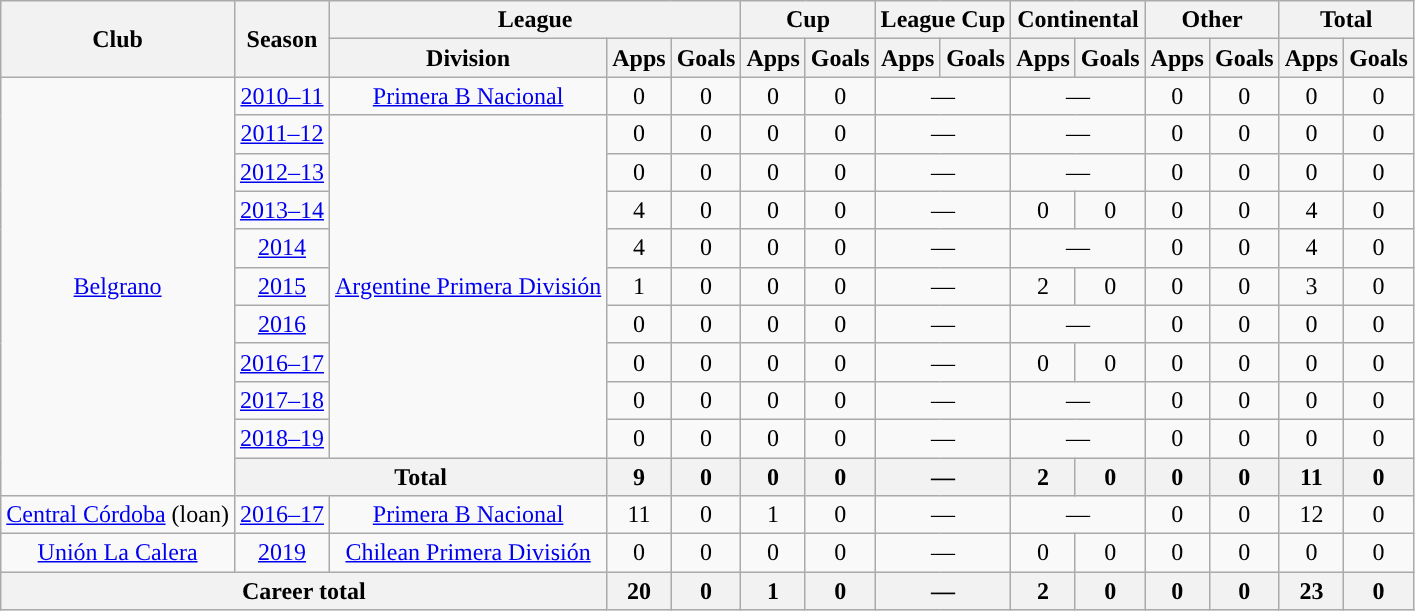<table class="wikitable" style="text-align:center">
<tr>
<th rowspan="2">Club</th>
<th rowspan="2">Season</th>
<th colspan="3">League</th>
<th colspan="2">Cup</th>
<th colspan="2">League Cup</th>
<th colspan="2">Continental</th>
<th colspan="2">Other</th>
<th colspan="2">Total</th>
</tr>
<tr>
<th>Division</th>
<th>Apps</th>
<th>Goals</th>
<th>Apps</th>
<th>Goals</th>
<th>Apps</th>
<th>Goals</th>
<th>Apps</th>
<th>Goals</th>
<th>Apps</th>
<th>Goals</th>
<th>Apps</th>
<th>Goals</th>
</tr>
<tr>
<td rowspan="11"><a href='#'>Belgrano</a></td>
<td><a href='#'>2010–11</a></td>
<td rowspan="1"><a href='#'>Primera B Nacional</a></td>
<td>0</td>
<td>0</td>
<td>0</td>
<td>0</td>
<td colspan="2">—</td>
<td colspan="2">—</td>
<td>0</td>
<td>0</td>
<td>0</td>
<td>0</td>
</tr>
<tr>
<td><a href='#'>2011–12</a></td>
<td rowspan="9"><a href='#'>Argentine Primera División</a></td>
<td>0</td>
<td>0</td>
<td>0</td>
<td>0</td>
<td colspan="2">—</td>
<td colspan="2">—</td>
<td>0</td>
<td>0</td>
<td>0</td>
<td>0</td>
</tr>
<tr>
<td><a href='#'>2012–13</a></td>
<td>0</td>
<td>0</td>
<td>0</td>
<td>0</td>
<td colspan="2">—</td>
<td colspan="2">—</td>
<td>0</td>
<td>0</td>
<td>0</td>
<td>0</td>
</tr>
<tr>
<td><a href='#'>2013–14</a></td>
<td>4</td>
<td>0</td>
<td>0</td>
<td>0</td>
<td colspan="2">—</td>
<td>0</td>
<td>0</td>
<td>0</td>
<td>0</td>
<td>4</td>
<td>0</td>
</tr>
<tr>
<td><a href='#'>2014</a></td>
<td>4</td>
<td>0</td>
<td>0</td>
<td>0</td>
<td colspan="2">—</td>
<td colspan="2">—</td>
<td>0</td>
<td>0</td>
<td>4</td>
<td>0</td>
</tr>
<tr>
<td><a href='#'>2015</a></td>
<td>1</td>
<td>0</td>
<td>0</td>
<td>0</td>
<td colspan="2">—</td>
<td>2</td>
<td>0</td>
<td>0</td>
<td>0</td>
<td>3</td>
<td>0</td>
</tr>
<tr>
<td><a href='#'>2016</a></td>
<td>0</td>
<td>0</td>
<td>0</td>
<td>0</td>
<td colspan="2">—</td>
<td colspan="2">—</td>
<td>0</td>
<td>0</td>
<td>0</td>
<td>0</td>
</tr>
<tr>
<td><a href='#'>2016–17</a></td>
<td>0</td>
<td>0</td>
<td>0</td>
<td>0</td>
<td colspan="2">—</td>
<td>0</td>
<td>0</td>
<td>0</td>
<td>0</td>
<td>0</td>
<td>0</td>
</tr>
<tr>
<td><a href='#'>2017–18</a></td>
<td>0</td>
<td>0</td>
<td>0</td>
<td>0</td>
<td colspan="2">—</td>
<td colspan="2">—</td>
<td>0</td>
<td>0</td>
<td>0</td>
<td>0</td>
</tr>
<tr>
<td><a href='#'>2018–19</a></td>
<td>0</td>
<td>0</td>
<td>0</td>
<td>0</td>
<td colspan="2">—</td>
<td colspan="2">—</td>
<td>0</td>
<td>0</td>
<td>0</td>
<td>0</td>
</tr>
<tr>
<th colspan="2">Total</th>
<th>9</th>
<th>0</th>
<th>0</th>
<th>0</th>
<th colspan="2">—</th>
<th>2</th>
<th>0</th>
<th>0</th>
<th>0</th>
<th>11</th>
<th>0</th>
</tr>
<tr>
<td rowspan="1"><a href='#'>Central Córdoba</a> (loan)</td>
<td><a href='#'>2016–17</a></td>
<td rowspan="1"><a href='#'>Primera B Nacional</a></td>
<td>11</td>
<td>0</td>
<td>1</td>
<td>0</td>
<td colspan="2">—</td>
<td colspan="2">—</td>
<td>0</td>
<td>0</td>
<td>12</td>
<td>0</td>
</tr>
<tr>
<td rowspan="1"><a href='#'>Unión La Calera</a></td>
<td><a href='#'>2019</a></td>
<td rowspan="1"><a href='#'>Chilean Primera División</a></td>
<td>0</td>
<td>0</td>
<td>0</td>
<td>0</td>
<td colspan="2">—</td>
<td>0</td>
<td>0</td>
<td>0</td>
<td>0</td>
<td>0</td>
<td>0</td>
</tr>
<tr>
<th colspan="3">Career total</th>
<th>20</th>
<th>0</th>
<th>1</th>
<th>0</th>
<th colspan="2">—</th>
<th>2</th>
<th>0</th>
<th>0</th>
<th>0</th>
<th>23</th>
<th>0</th>
</tr>
</table>
